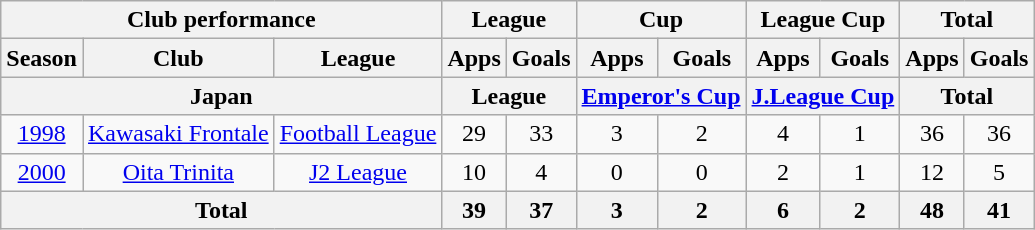<table class="wikitable" style="text-align:center;">
<tr>
<th colspan=3>Club performance</th>
<th colspan=2>League</th>
<th colspan=2>Cup</th>
<th colspan=2>League Cup</th>
<th colspan=2>Total</th>
</tr>
<tr>
<th>Season</th>
<th>Club</th>
<th>League</th>
<th>Apps</th>
<th>Goals</th>
<th>Apps</th>
<th>Goals</th>
<th>Apps</th>
<th>Goals</th>
<th>Apps</th>
<th>Goals</th>
</tr>
<tr>
<th colspan=3>Japan</th>
<th colspan=2>League</th>
<th colspan=2><a href='#'>Emperor's Cup</a></th>
<th colspan=2><a href='#'>J.League Cup</a></th>
<th colspan=2>Total</th>
</tr>
<tr>
<td><a href='#'>1998</a></td>
<td><a href='#'>Kawasaki Frontale</a></td>
<td><a href='#'>Football League</a></td>
<td>29</td>
<td>33</td>
<td>3</td>
<td>2</td>
<td>4</td>
<td>1</td>
<td>36</td>
<td>36</td>
</tr>
<tr>
<td><a href='#'>2000</a></td>
<td><a href='#'>Oita Trinita</a></td>
<td><a href='#'>J2 League</a></td>
<td>10</td>
<td>4</td>
<td>0</td>
<td>0</td>
<td>2</td>
<td>1</td>
<td>12</td>
<td>5</td>
</tr>
<tr>
<th colspan=3>Total</th>
<th>39</th>
<th>37</th>
<th>3</th>
<th>2</th>
<th>6</th>
<th>2</th>
<th>48</th>
<th>41</th>
</tr>
</table>
